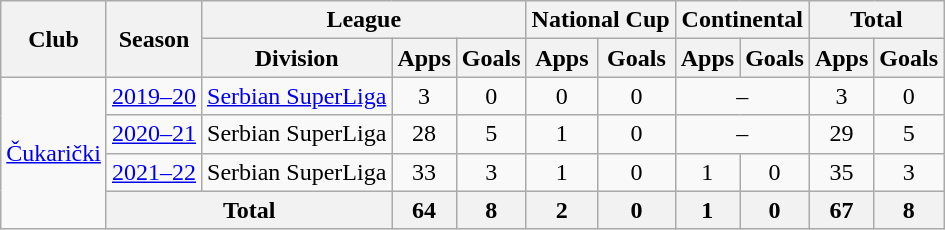<table class="wikitable" style="text-align:center">
<tr>
<th rowspan=2>Club</th>
<th rowspan=2>Season</th>
<th colspan=3>League</th>
<th colspan=2>National Cup</th>
<th colspan=2>Continental</th>
<th colspan=2>Total</th>
</tr>
<tr>
<th>Division</th>
<th>Apps</th>
<th>Goals</th>
<th>Apps</th>
<th>Goals</th>
<th>Apps</th>
<th>Goals</th>
<th>Apps</th>
<th>Goals</th>
</tr>
<tr>
<td rowspan=4><a href='#'>Čukarički</a></td>
<td><a href='#'>2019–20</a></td>
<td><a href='#'>Serbian SuperLiga</a></td>
<td>3</td>
<td>0</td>
<td>0</td>
<td>0</td>
<td colspan=2>–</td>
<td>3</td>
<td>0</td>
</tr>
<tr>
<td><a href='#'>2020–21</a></td>
<td>Serbian SuperLiga</td>
<td>28</td>
<td>5</td>
<td>1</td>
<td>0</td>
<td colspan=2>–</td>
<td>29</td>
<td>5</td>
</tr>
<tr>
<td><a href='#'>2021–22</a></td>
<td>Serbian SuperLiga</td>
<td>33</td>
<td>3</td>
<td>1</td>
<td>0</td>
<td>1</td>
<td>0</td>
<td>35</td>
<td>3</td>
</tr>
<tr>
<th colspan=2>Total</th>
<th>64</th>
<th>8</th>
<th>2</th>
<th>0</th>
<th>1</th>
<th>0</th>
<th>67</th>
<th>8</th>
</tr>
</table>
